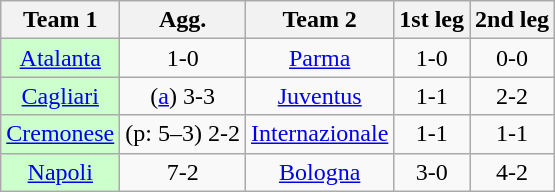<table class="wikitable" style="text-align:center;">
<tr>
<th>Team 1</th>
<th>Agg.</th>
<th>Team 2</th>
<th>1st leg</th>
<th>2nd leg</th>
</tr>
<tr>
<td bgcolor="ccffcc"><a href='#'>Atalanta</a></td>
<td>1-0</td>
<td><a href='#'>Parma</a></td>
<td>1-0</td>
<td>0-0</td>
</tr>
<tr>
<td bgcolor="ccffcc"><a href='#'>Cagliari</a></td>
<td>(<a href='#'>a</a>) 3-3</td>
<td><a href='#'>Juventus</a></td>
<td>1-1</td>
<td>2-2</td>
</tr>
<tr>
<td bgcolor="ccffcc"><a href='#'>Cremonese</a></td>
<td>(p: 5–3) 2-2</td>
<td><a href='#'>Internazionale</a></td>
<td>1-1</td>
<td>1-1</td>
</tr>
<tr>
<td bgcolor="ccffcc"><a href='#'>Napoli</a></td>
<td>7-2</td>
<td><a href='#'>Bologna</a></td>
<td>3-0</td>
<td>4-2</td>
</tr>
</table>
